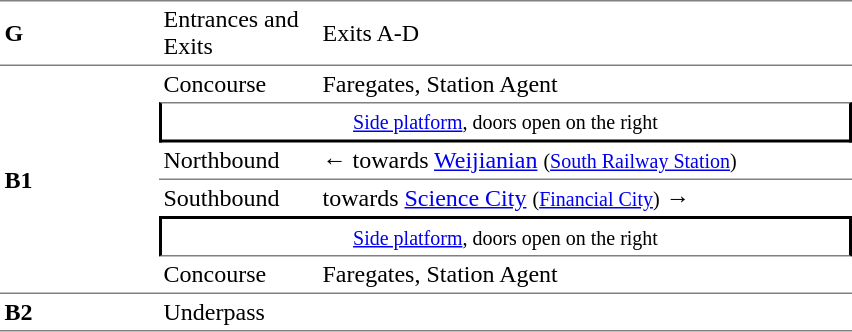<table cellspacing=0 cellpadding=3>
<tr>
<td style="border-top:solid 1px gray;border-bottom:solid 1px gray;" width=100><strong>G</strong></td>
<td style="border-top:solid 1px gray;border-bottom:solid 1px gray;" width=100>Entrances and Exits</td>
<td style="border-top:solid 1px gray;border-bottom:solid 1px gray;" width=350>Exits A-D</td>
</tr>
<tr>
<td style="border-bottom:solid 1px gray;" rowspan=6><strong>B1</strong></td>
<td>Concourse</td>
<td>Faregates, Station Agent</td>
</tr>
<tr>
<td style="border-right:solid 2px black;border-left:solid 2px black;border-top:solid 1px gray;border-bottom:solid 2px black;text-align:center;" colspan=2><small><a href='#'>Side platform</a>, doors open on the right</small></td>
</tr>
<tr>
<td style="border-bottom:solid 1px gray;">Northbound</td>
<td style="border-bottom:solid 1px gray;">←  towards <a href='#'>Weijianian</a> <small>(<a href='#'>South Railway Station</a>)</small></td>
</tr>
<tr>
<td>Southbound</td>
<td>  towards <a href='#'>Science City</a> <small>(<a href='#'>Financial City</a>)</small> →</td>
</tr>
<tr>
<td style="border-right:solid 2px black;border-left:solid 2px black;border-top:solid 2px black;border-bottom:solid 1px gray;text-align:center;" colspan=2><small><a href='#'>Side platform</a>, doors open on the right</small></td>
</tr>
<tr>
<td style="border-bottom:solid 1px gray;">Concourse</td>
<td style="border-bottom:solid 1px gray;">Faregates, Station Agent</td>
</tr>
<tr>
<td style="border-bottom:solid 1px gray;"><strong>B2</strong></td>
<td style="border-bottom:solid 1px gray;">Underpass</td>
<td style="border-bottom:solid 1px gray;"></td>
</tr>
</table>
